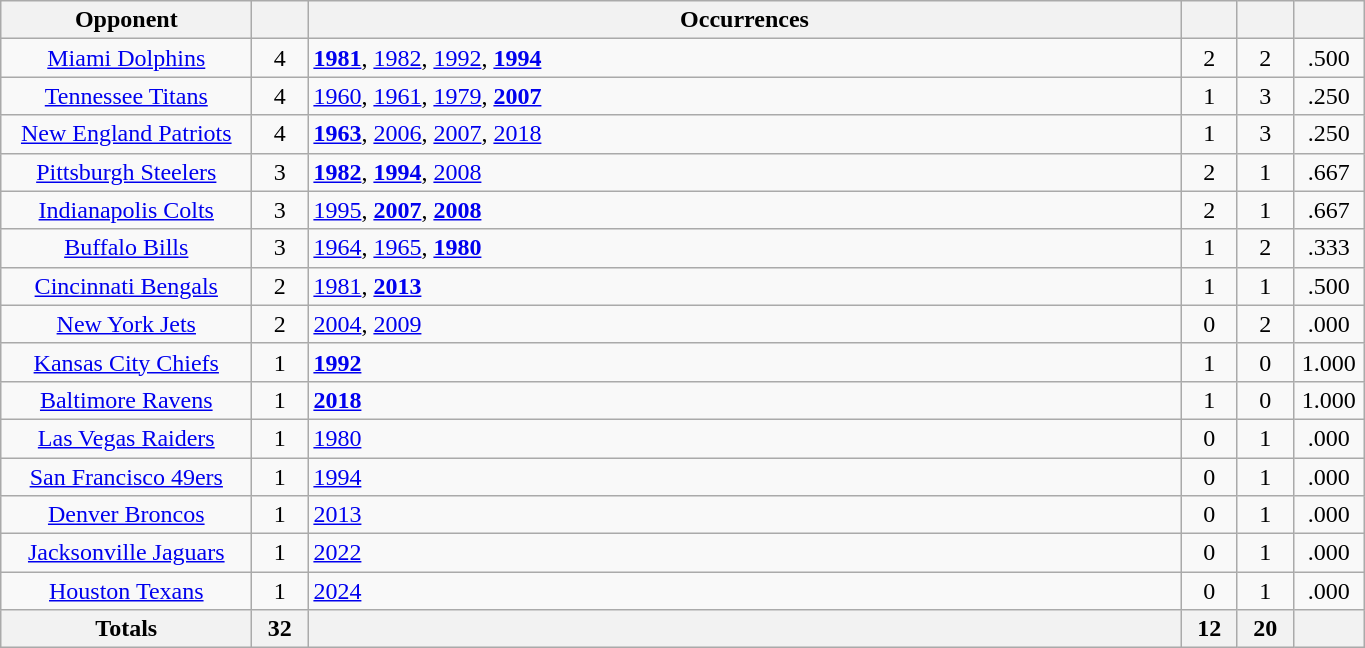<table class="wikitable sortable" style="text-align: center; width: 72%;">
<tr>
<th width="160">Opponent</th>
<th width="30"></th>
<th>Occurrences</th>
<th width="30"></th>
<th width="30"></th>
<th width="40"></th>
</tr>
<tr>
<td><a href='#'>Miami Dolphins</a></td>
<td>4</td>
<td align=left><strong><a href='#'>1981</a></strong>, <a href='#'>1982</a>, <a href='#'>1992</a>, <strong><a href='#'>1994</a></strong></td>
<td>2</td>
<td>2</td>
<td>.500</td>
</tr>
<tr>
<td><a href='#'>Tennessee Titans</a></td>
<td>4</td>
<td align=left><a href='#'>1960</a>, <a href='#'>1961</a>, <a href='#'>1979</a>, <strong><a href='#'>2007</a></strong></td>
<td>1</td>
<td>3</td>
<td>.250</td>
</tr>
<tr>
<td><a href='#'>New England Patriots</a></td>
<td>4</td>
<td align=left><strong><a href='#'>1963</a></strong>, <a href='#'>2006</a>, <a href='#'>2007</a>, <a href='#'>2018</a></td>
<td>1</td>
<td>3</td>
<td>.250</td>
</tr>
<tr>
<td><a href='#'>Pittsburgh Steelers</a></td>
<td>3</td>
<td align=left><strong><a href='#'>1982</a></strong>, <strong><a href='#'>1994</a></strong>, <a href='#'>2008</a></td>
<td>2</td>
<td>1</td>
<td>.667</td>
</tr>
<tr>
<td><a href='#'>Indianapolis Colts</a></td>
<td>3</td>
<td align=left><a href='#'>1995</a>, <strong><a href='#'>2007</a></strong>, <strong><a href='#'>2008</a></strong></td>
<td>2</td>
<td>1</td>
<td>.667</td>
</tr>
<tr>
<td><a href='#'>Buffalo Bills</a></td>
<td>3</td>
<td align=left><a href='#'>1964</a>, <a href='#'>1965</a>, <strong><a href='#'>1980</a></strong></td>
<td>1</td>
<td>2</td>
<td>.333</td>
</tr>
<tr>
<td><a href='#'>Cincinnati Bengals</a></td>
<td>2</td>
<td align=left><a href='#'>1981</a>, <strong><a href='#'>2013</a></strong></td>
<td>1</td>
<td>1</td>
<td>.500</td>
</tr>
<tr>
<td><a href='#'>New York Jets</a></td>
<td>2</td>
<td align=left><a href='#'>2004</a>, <a href='#'>2009</a></td>
<td>0</td>
<td>2</td>
<td>.000</td>
</tr>
<tr>
<td><a href='#'>Kansas City Chiefs</a></td>
<td>1</td>
<td align=left><strong><a href='#'>1992</a></strong></td>
<td>1</td>
<td>0</td>
<td>1.000</td>
</tr>
<tr>
<td><a href='#'>Baltimore Ravens</a></td>
<td>1</td>
<td align=left><strong><a href='#'>2018</a></strong></td>
<td>1</td>
<td>0</td>
<td>1.000</td>
</tr>
<tr>
<td><a href='#'>Las Vegas Raiders</a></td>
<td>1</td>
<td align=left><a href='#'>1980</a></td>
<td>0</td>
<td>1</td>
<td>.000</td>
</tr>
<tr>
<td><a href='#'>San Francisco 49ers</a></td>
<td>1</td>
<td align=left><a href='#'>1994</a></td>
<td>0</td>
<td>1</td>
<td>.000</td>
</tr>
<tr>
<td><a href='#'>Denver Broncos</a></td>
<td>1</td>
<td align=left><a href='#'>2013</a></td>
<td>0</td>
<td>1</td>
<td>.000</td>
</tr>
<tr>
<td><a href='#'>Jacksonville Jaguars</a></td>
<td>1</td>
<td align=left><a href='#'>2022</a></td>
<td>0</td>
<td>1</td>
<td>.000</td>
</tr>
<tr>
<td><a href='#'>Houston Texans</a></td>
<td>1</td>
<td align=left><a href='#'>2024</a></td>
<td>0</td>
<td>1</td>
<td>.000</td>
</tr>
<tr>
<th>Totals</th>
<th>32</th>
<th></th>
<th>12</th>
<th>20</th>
<th></th>
</tr>
</table>
